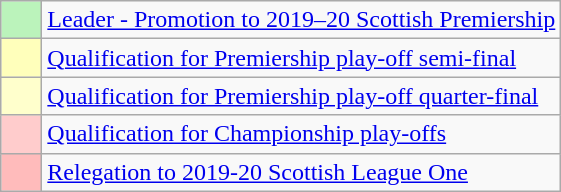<table class="wikitable">
<tr>
<td style="width:20px; background:#BBF3BB;"></td>
<td><a href='#'>Leader - Promotion to 2019–20 Scottish Premiership</a></td>
</tr>
<tr>
<td style="width:20px; background:#FFFFBB;"></td>
<td><a href='#'>Qualification for Premiership play-off semi-final</a></td>
</tr>
<tr>
<td style="width:20px; background:#FFFFCC;"></td>
<td><a href='#'>Qualification for Premiership play-off quarter-final</a></td>
</tr>
<tr>
<td style="width:20px; background:#FFCCCC;"></td>
<td><a href='#'>Qualification for Championship play-offs</a></td>
</tr>
<tr>
<td style="width:20px; background:#FFBBBB;"></td>
<td><a href='#'>Relegation to 2019-20 Scottish League One</a></td>
</tr>
</table>
